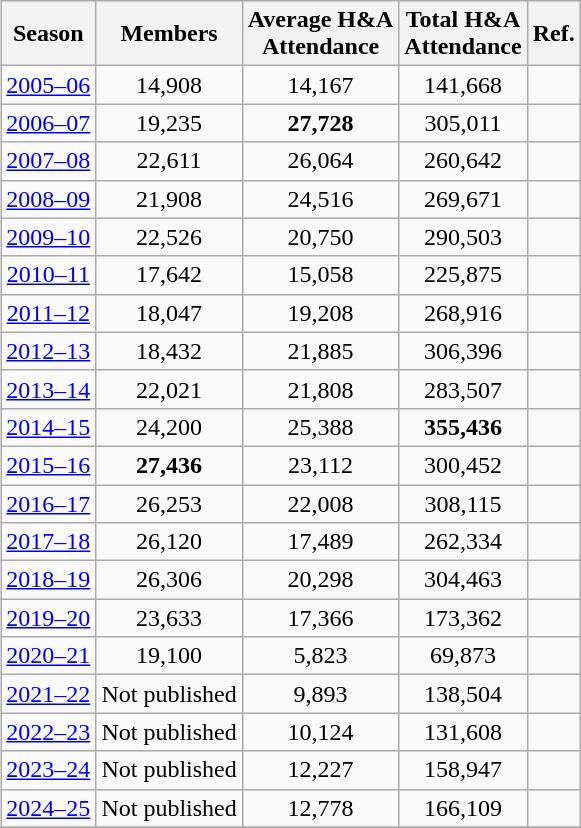<table class="wikitable" style="text-align:center; margin-left:1em; float:right; clear:right;">
<tr>
<th>Season</th>
<th>Members</th>
<th>Average H&A<br>Attendance</th>
<th>Total H&A<br>Attendance</th>
<th>Ref.</th>
</tr>
<tr>
<td><a href='#'>2005–06</a></td>
<td>14,908</td>
<td>14,167</td>
<td>141,668</td>
<td></td>
</tr>
<tr>
<td><a href='#'>2006–07</a></td>
<td>19,235</td>
<td><strong>27,728</strong></td>
<td>305,011</td>
<td></td>
</tr>
<tr>
<td><a href='#'>2007–08</a></td>
<td>22,611</td>
<td>26,064</td>
<td>260,642</td>
<td></td>
</tr>
<tr>
<td><a href='#'>2008–09</a></td>
<td>21,908</td>
<td>24,516</td>
<td>269,671</td>
<td></td>
</tr>
<tr>
<td><a href='#'>2009–10</a></td>
<td>22,526</td>
<td>20,750</td>
<td>290,503</td>
<td></td>
</tr>
<tr>
<td><a href='#'>2010–11</a></td>
<td>17,642</td>
<td>15,058</td>
<td>225,875</td>
<td></td>
</tr>
<tr>
<td><a href='#'>2011–12</a></td>
<td>18,047</td>
<td>19,208</td>
<td>268,916</td>
<td></td>
</tr>
<tr>
<td><a href='#'>2012–13</a></td>
<td>18,432</td>
<td>21,885</td>
<td>306,396</td>
<td></td>
</tr>
<tr>
<td><a href='#'>2013–14</a></td>
<td>22,021</td>
<td>21,808</td>
<td>283,507</td>
<td></td>
</tr>
<tr>
<td><a href='#'>2014–15</a></td>
<td>24,200</td>
<td>25,388</td>
<td><strong>355,436</strong></td>
<td></td>
</tr>
<tr>
<td><a href='#'>2015–16</a></td>
<td><strong>27,436</strong></td>
<td>23,112</td>
<td>300,452</td>
<td></td>
</tr>
<tr>
<td><a href='#'>2016–17</a></td>
<td>26,253</td>
<td>22,008</td>
<td>308,115</td>
<td></td>
</tr>
<tr>
<td><a href='#'>2017–18</a></td>
<td>26,120</td>
<td>17,489</td>
<td>262,334</td>
<td></td>
</tr>
<tr>
<td><a href='#'>2018–19</a></td>
<td>26,306</td>
<td>20,298</td>
<td>304,463</td>
<td></td>
</tr>
<tr>
<td><a href='#'>2019–20</a></td>
<td>23,633</td>
<td>17,366</td>
<td>173,362</td>
<td></td>
</tr>
<tr>
<td><a href='#'>2020–21</a></td>
<td>19,100</td>
<td>5,823</td>
<td>69,873</td>
<td></td>
</tr>
<tr>
<td><a href='#'>2021–22</a></td>
<td>Not published</td>
<td>9,893</td>
<td>138,504</td>
<td></td>
</tr>
<tr>
<td><a href='#'>2022–23</a></td>
<td>Not published</td>
<td>10,124</td>
<td>131,608</td>
<td></td>
</tr>
<tr>
<td><a href='#'>2023–24</a></td>
<td>Not published</td>
<td>12,227</td>
<td>158,947</td>
<td></td>
</tr>
<tr>
<td><a href='#'>2024–25</a></td>
<td>Not published</td>
<td>12,778</td>
<td>166,109</td>
<td></td>
</tr>
<tr>
</tr>
</table>
